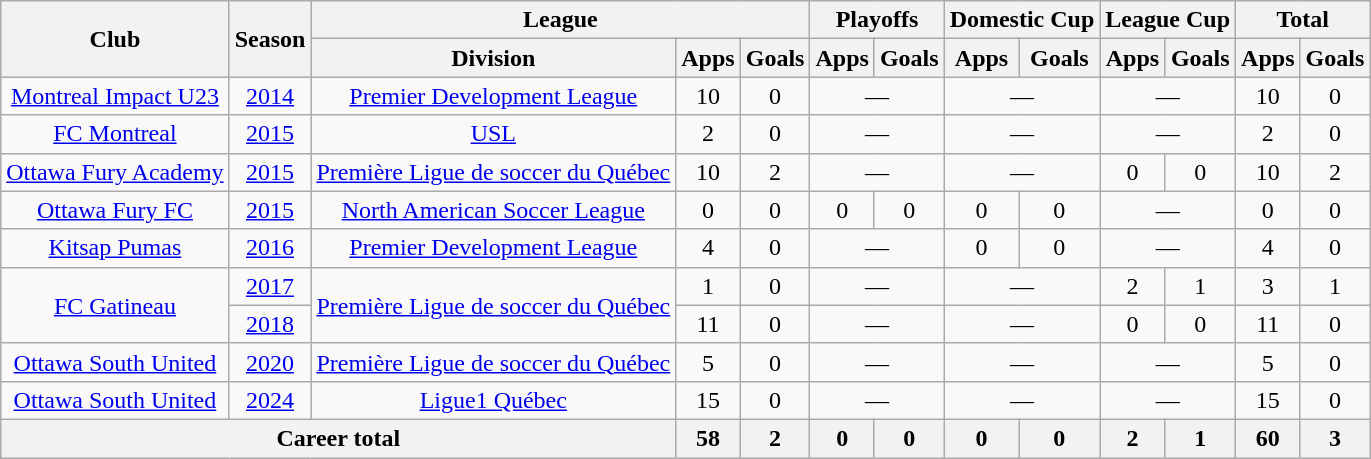<table class=wikitable style="text-align: center;">
<tr>
<th rowspan=2>Club</th>
<th rowspan=2>Season</th>
<th colspan=3>League</th>
<th colspan=2>Playoffs</th>
<th colspan=2>Domestic Cup</th>
<th colspan=2>League Cup</th>
<th colspan=2>Total</th>
</tr>
<tr>
<th>Division</th>
<th>Apps</th>
<th>Goals</th>
<th>Apps</th>
<th>Goals</th>
<th>Apps</th>
<th>Goals</th>
<th>Apps</th>
<th>Goals</th>
<th>Apps</th>
<th>Goals</th>
</tr>
<tr>
<td><a href='#'>Montreal Impact U23</a></td>
<td><a href='#'>2014</a></td>
<td><a href='#'>Premier Development League</a></td>
<td>10</td>
<td>0</td>
<td colspan=2>—</td>
<td colspan=2>—</td>
<td colspan=2>—</td>
<td>10</td>
<td>0</td>
</tr>
<tr>
<td><a href='#'>FC Montreal</a></td>
<td><a href='#'>2015</a></td>
<td><a href='#'>USL</a></td>
<td>2</td>
<td>0</td>
<td colspan=2>—</td>
<td colspan=2>—</td>
<td colspan=2>—</td>
<td>2</td>
<td>0</td>
</tr>
<tr>
<td><a href='#'>Ottawa Fury Academy</a></td>
<td><a href='#'>2015</a></td>
<td><a href='#'>Première Ligue de soccer du Québec</a></td>
<td>10</td>
<td>2</td>
<td colspan=2>—</td>
<td colspan=2>—</td>
<td>0</td>
<td>0</td>
<td>10</td>
<td>2</td>
</tr>
<tr>
<td><a href='#'>Ottawa Fury FC</a></td>
<td><a href='#'>2015</a></td>
<td><a href='#'>North American Soccer League</a></td>
<td>0</td>
<td>0</td>
<td>0</td>
<td>0</td>
<td>0</td>
<td>0</td>
<td colspan=2>—</td>
<td>0</td>
<td>0</td>
</tr>
<tr>
<td><a href='#'>Kitsap Pumas</a></td>
<td><a href='#'>2016</a></td>
<td><a href='#'>Premier Development League</a></td>
<td>4</td>
<td>0</td>
<td colspan=2>—</td>
<td>0</td>
<td>0</td>
<td colspan=2>—</td>
<td>4</td>
<td>0</td>
</tr>
<tr>
<td rowspan=2><a href='#'>FC Gatineau</a></td>
<td><a href='#'>2017</a></td>
<td rowspan=2><a href='#'>Première Ligue de soccer du Québec</a></td>
<td>1</td>
<td>0</td>
<td colspan=2>—</td>
<td colspan=2>—</td>
<td>2</td>
<td>1</td>
<td>3</td>
<td>1</td>
</tr>
<tr>
<td><a href='#'>2018</a></td>
<td>11</td>
<td>0</td>
<td colspan=2>—</td>
<td colspan=2>—</td>
<td>0</td>
<td>0</td>
<td>11</td>
<td>0</td>
</tr>
<tr>
<td><a href='#'>Ottawa South United</a></td>
<td><a href='#'>2020</a></td>
<td><a href='#'>Première Ligue de soccer du Québec</a></td>
<td>5</td>
<td>0</td>
<td colspan=2>—</td>
<td colspan=2>—</td>
<td colspan=2>—</td>
<td>5</td>
<td>0</td>
</tr>
<tr>
<td><a href='#'>Ottawa South United</a></td>
<td><a href='#'>2024</a></td>
<td><a href='#'>Ligue1 Québec</a></td>
<td>15</td>
<td>0</td>
<td colspan=2>—</td>
<td colspan=2>—</td>
<td colspan=2>—</td>
<td>15</td>
<td>0</td>
</tr>
<tr>
<th colspan=3>Career total</th>
<th>58</th>
<th>2</th>
<th>0</th>
<th>0</th>
<th>0</th>
<th>0</th>
<th>2</th>
<th>1</th>
<th>60</th>
<th>3</th>
</tr>
</table>
